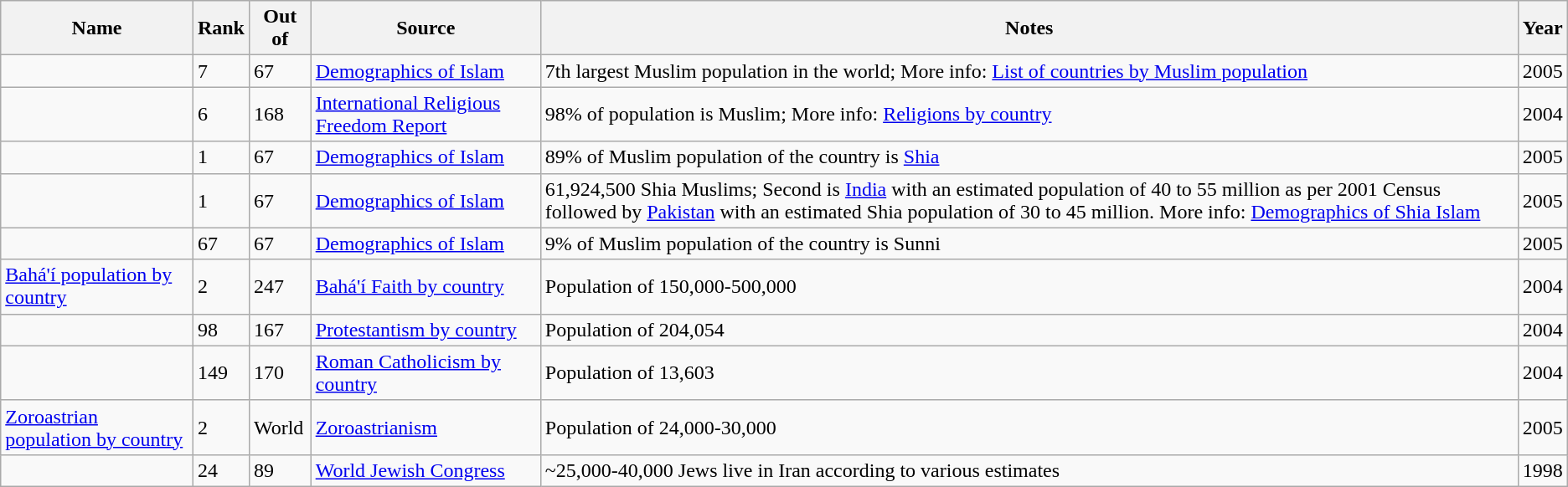<table class="wikitable sortable" style="text-align:left">
<tr>
<th>Name</th>
<th>Rank</th>
<th>Out of</th>
<th>Source</th>
<th>Notes</th>
<th>Year</th>
</tr>
<tr>
<td></td>
<td>7</td>
<td>67</td>
<td><a href='#'>Demographics of Islam</a></td>
<td>7th largest Muslim population in the world; More info: <a href='#'>List of countries by Muslim population</a></td>
<td>2005</td>
</tr>
<tr>
<td></td>
<td>6</td>
<td>168</td>
<td><a href='#'>International Religious Freedom Report</a></td>
<td>98% of population is Muslim; More info: <a href='#'>Religions by country</a></td>
<td>2004</td>
</tr>
<tr>
<td></td>
<td>1</td>
<td>67</td>
<td><a href='#'>Demographics of Islam</a></td>
<td>89% of Muslim population of the country is <a href='#'>Shia</a></td>
<td>2005</td>
</tr>
<tr>
<td></td>
<td>1</td>
<td>67</td>
<td><a href='#'>Demographics of Islam</a></td>
<td>61,924,500 Shia Muslims; Second is <a href='#'>India</a> with an estimated population of 40 to 55 million as per 2001 Census followed by <a href='#'>Pakistan</a> with an estimated Shia population of 30 to 45 million. More info: <a href='#'>Demographics of Shia Islam</a></td>
<td>2005</td>
</tr>
<tr>
<td></td>
<td>67</td>
<td>67</td>
<td><a href='#'>Demographics of Islam</a></td>
<td>9% of Muslim population of the country is Sunni</td>
<td>2005</td>
</tr>
<tr>
<td><a href='#'>Bahá'í population by country</a></td>
<td>2</td>
<td>247</td>
<td><a href='#'>Bahá'í Faith by country</a></td>
<td>Population of 150,000-500,000</td>
<td>2004</td>
</tr>
<tr>
<td></td>
<td>98</td>
<td>167</td>
<td><a href='#'>Protestantism by country</a></td>
<td>Population of 204,054</td>
<td>2004</td>
</tr>
<tr>
<td></td>
<td>149</td>
<td>170</td>
<td><a href='#'>Roman Catholicism by country</a></td>
<td>Population of 13,603</td>
<td>2004</td>
</tr>
<tr>
<td><a href='#'>Zoroastrian population by country</a></td>
<td>2</td>
<td>World</td>
<td><a href='#'>Zoroastrianism</a></td>
<td>Population of 24,000-30,000</td>
<td>2005</td>
</tr>
<tr>
<td></td>
<td>24</td>
<td>89</td>
<td><a href='#'>World Jewish Congress</a></td>
<td>~25,000-40,000 Jews live in Iran according to various estimates</td>
<td>1998</td>
</tr>
</table>
